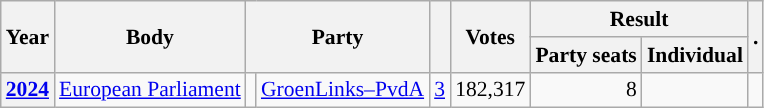<table class="wikitable plainrowheaders sortable" border=2 cellpadding=4 cellspacing=0 style="border: 1px #aaa solid; font-size: 90%; text-align:center;">
<tr>
<th scope="col" rowspan=2>Year</th>
<th scope="col" rowspan=2>Body</th>
<th scope="col" colspan=2 rowspan=2>Party</th>
<th scope="col" rowspan=2></th>
<th scope="col" rowspan=2>Votes</th>
<th scope="colgroup" colspan=2>Result</th>
<th scope="col" rowspan=2>.</th>
</tr>
<tr>
<th scope="col">Party seats</th>
<th scope="col">Individual</th>
</tr>
<tr>
<th scope="row"><a href='#'>2024</a></th>
<td><a href='#'>European Parliament</a></td>
<td style="background-color:"></td>
<td><a href='#'>GroenLinks–PvdA</a></td>
<td style=text-align:right><a href='#'>3</a></td>
<td style=text-align:right>182,317</td>
<td style=text-align:right>8</td>
<td></td>
<td></td>
</tr>
</table>
